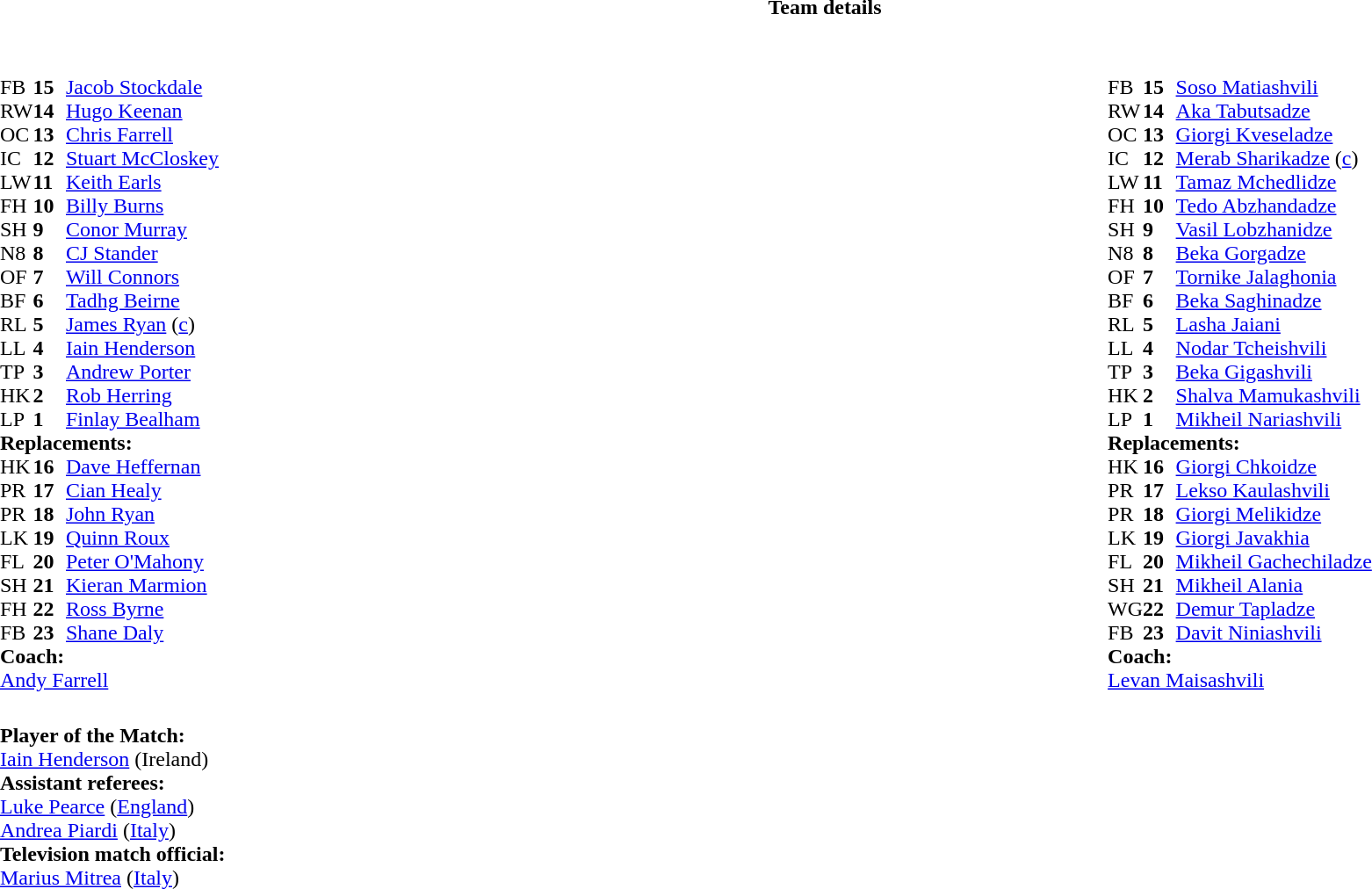<table border="0" style="width:100%" class="collapsible collapsed">
<tr>
<th>Team details</th>
</tr>
<tr>
<td><br><table style="width:100%">
<tr>
<td style="vertical-align:top;width:50%"><br><table cellspacing="0" cellpadding="0">
<tr>
<th width="25"></th>
<th width="25"></th>
</tr>
<tr>
<td>FB</td>
<td><strong>15</strong></td>
<td><a href='#'>Jacob Stockdale</a></td>
</tr>
<tr>
<td>RW</td>
<td><strong>14</strong></td>
<td><a href='#'>Hugo Keenan</a></td>
</tr>
<tr>
<td>OC</td>
<td><strong>13</strong></td>
<td><a href='#'>Chris Farrell</a></td>
</tr>
<tr>
<td>IC</td>
<td><strong>12</strong></td>
<td><a href='#'>Stuart McCloskey</a></td>
</tr>
<tr>
<td>LW</td>
<td><strong>11</strong></td>
<td><a href='#'>Keith Earls</a></td>
<td></td>
<td></td>
</tr>
<tr>
<td>FH</td>
<td><strong>10</strong></td>
<td><a href='#'>Billy Burns</a></td>
<td></td>
<td></td>
</tr>
<tr>
<td>SH</td>
<td><strong>9</strong></td>
<td><a href='#'>Conor Murray</a></td>
<td></td>
<td></td>
</tr>
<tr>
<td>N8</td>
<td><strong>8</strong></td>
<td><a href='#'>CJ Stander</a></td>
</tr>
<tr>
<td>OF</td>
<td><strong>7</strong></td>
<td><a href='#'>Will Connors</a></td>
<td></td>
<td></td>
</tr>
<tr>
<td>BF</td>
<td><strong>6</strong></td>
<td><a href='#'>Tadhg Beirne</a></td>
<td></td>
<td></td>
</tr>
<tr>
<td>RL</td>
<td><strong>5</strong></td>
<td><a href='#'>James Ryan</a> (<a href='#'>c</a>)</td>
<td></td>
<td></td>
</tr>
<tr>
<td>LL</td>
<td><strong>4</strong></td>
<td><a href='#'>Iain Henderson</a></td>
</tr>
<tr>
<td>TP</td>
<td><strong>3</strong></td>
<td><a href='#'>Andrew Porter</a></td>
<td></td>
<td></td>
</tr>
<tr>
<td>HK</td>
<td><strong>2</strong></td>
<td><a href='#'>Rob Herring</a></td>
</tr>
<tr>
<td>LP</td>
<td><strong>1</strong></td>
<td><a href='#'>Finlay Bealham</a></td>
<td></td>
<td></td>
</tr>
<tr>
<td colspan="3"><strong>Replacements:</strong></td>
</tr>
<tr>
<td>HK</td>
<td><strong>16</strong></td>
<td><a href='#'>Dave Heffernan</a></td>
<td></td>
<td></td>
</tr>
<tr>
<td>PR</td>
<td><strong>17</strong></td>
<td><a href='#'>Cian Healy</a></td>
<td></td>
<td></td>
</tr>
<tr>
<td>PR</td>
<td><strong>18</strong></td>
<td><a href='#'>John Ryan</a></td>
<td></td>
<td></td>
</tr>
<tr>
<td>LK</td>
<td><strong>19</strong></td>
<td><a href='#'>Quinn Roux</a></td>
<td></td>
<td></td>
</tr>
<tr>
<td>FL</td>
<td><strong>20</strong></td>
<td><a href='#'>Peter O'Mahony</a></td>
<td></td>
<td></td>
</tr>
<tr>
<td>SH</td>
<td><strong>21</strong></td>
<td><a href='#'>Kieran Marmion</a></td>
<td></td>
<td></td>
</tr>
<tr>
<td>FH</td>
<td><strong>22</strong></td>
<td><a href='#'>Ross Byrne</a></td>
<td></td>
<td></td>
</tr>
<tr>
<td>FB</td>
<td><strong>23</strong></td>
<td><a href='#'>Shane Daly</a></td>
<td></td>
<td></td>
</tr>
<tr>
<td colspan="3"><strong>Coach:</strong></td>
</tr>
<tr>
<td colspan="3"><a href='#'>Andy Farrell</a></td>
</tr>
</table>
</td>
<td style="vertical-align:top"></td>
<td style="vertical-align:top;width:50%"><br><table cellspacing="0" cellpadding="0" style="margin:auto">
<tr>
<th width="25"></th>
<th width="25"></th>
</tr>
<tr>
<td>FB</td>
<td><strong>15</strong></td>
<td><a href='#'>Soso Matiashvili</a></td>
</tr>
<tr>
<td>RW</td>
<td><strong>14</strong></td>
<td><a href='#'>Aka Tabutsadze</a></td>
</tr>
<tr>
<td>OC</td>
<td><strong>13</strong></td>
<td><a href='#'>Giorgi Kveseladze</a></td>
</tr>
<tr>
<td>IC</td>
<td><strong>12</strong></td>
<td><a href='#'>Merab Sharikadze</a> (<a href='#'>c</a>)</td>
<td></td>
<td></td>
</tr>
<tr>
<td>LW</td>
<td><strong>11</strong></td>
<td><a href='#'>Tamaz Mchedlidze</a></td>
<td></td>
<td></td>
</tr>
<tr>
<td>FH</td>
<td><strong>10</strong></td>
<td><a href='#'>Tedo Abzhandadze</a></td>
</tr>
<tr>
<td>SH</td>
<td><strong>9</strong></td>
<td><a href='#'>Vasil Lobzhanidze</a></td>
<td></td>
<td></td>
</tr>
<tr>
<td>N8</td>
<td><strong>8</strong></td>
<td><a href='#'>Beka Gorgadze</a></td>
<td></td>
<td></td>
</tr>
<tr>
<td>OF</td>
<td><strong>7</strong></td>
<td><a href='#'>Tornike Jalaghonia</a></td>
</tr>
<tr>
<td>BF</td>
<td><strong>6</strong></td>
<td><a href='#'>Beka Saghinadze</a></td>
</tr>
<tr>
<td>RL</td>
<td><strong>5</strong></td>
<td><a href='#'>Lasha Jaiani</a></td>
</tr>
<tr>
<td>LL</td>
<td><strong>4</strong></td>
<td><a href='#'>Nodar Tcheishvili</a></td>
<td></td>
<td></td>
</tr>
<tr>
<td>TP</td>
<td><strong>3</strong></td>
<td><a href='#'>Beka Gigashvili</a></td>
<td></td>
<td></td>
</tr>
<tr>
<td>HK</td>
<td><strong>2</strong></td>
<td><a href='#'>Shalva Mamukashvili</a></td>
<td></td>
<td colspan=2></td>
<td></td>
</tr>
<tr>
<td>LP</td>
<td><strong>1</strong></td>
<td><a href='#'>Mikheil Nariashvili</a></td>
<td></td>
<td></td>
</tr>
<tr>
<td colspan="3"><strong>Replacements:</strong></td>
</tr>
<tr>
<td>HK</td>
<td><strong>16</strong></td>
<td><a href='#'>Giorgi Chkoidze</a></td>
<td></td>
<td></td>
<td></td>
<td></td>
</tr>
<tr>
<td>PR</td>
<td><strong>17</strong></td>
<td><a href='#'>Lekso Kaulashvili</a></td>
<td></td>
<td></td>
</tr>
<tr>
<td>PR</td>
<td><strong>18</strong></td>
<td><a href='#'>Giorgi Melikidze</a></td>
<td></td>
<td></td>
</tr>
<tr>
<td>LK</td>
<td><strong>19</strong></td>
<td><a href='#'>Giorgi Javakhia</a></td>
<td></td>
<td></td>
</tr>
<tr>
<td>FL</td>
<td><strong>20</strong></td>
<td><a href='#'>Mikheil Gachechiladze</a></td>
<td></td>
<td></td>
</tr>
<tr>
<td>SH</td>
<td><strong>21</strong></td>
<td><a href='#'>Mikheil Alania</a></td>
<td></td>
<td></td>
</tr>
<tr>
<td>WG</td>
<td><strong>22</strong></td>
<td><a href='#'>Demur Tapladze</a></td>
<td></td>
<td></td>
</tr>
<tr>
<td>FB</td>
<td><strong>23</strong></td>
<td><a href='#'>Davit Niniashvili</a></td>
<td></td>
<td></td>
</tr>
<tr>
<td colspan="3"><strong>Coach:</strong></td>
</tr>
<tr>
<td colspan="3"><a href='#'>Levan Maisashvili</a></td>
</tr>
</table>
</td>
</tr>
</table>
<table style="width:100%">
<tr>
<td><br><strong>Player of the Match:</strong>
<br><a href='#'>Iain Henderson</a> (Ireland)<br><strong>Assistant referees:</strong>
<br><a href='#'>Luke Pearce</a> (<a href='#'>England</a>)
<br><a href='#'>Andrea Piardi</a> (<a href='#'>Italy</a>)
<br><strong>Television match official:</strong>
<br><a href='#'>Marius Mitrea</a> (<a href='#'>Italy</a>)</td>
</tr>
</table>
</td>
</tr>
</table>
